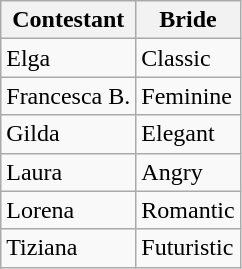<table class="wikitable">
<tr>
<th colspan="1">Contestant</th>
<th colspan="1">Bride</th>
</tr>
<tr>
<td>Elga</td>
<td>Classic</td>
</tr>
<tr>
<td>Francesca B.</td>
<td>Feminine</td>
</tr>
<tr>
<td>Gilda</td>
<td>Elegant</td>
</tr>
<tr>
<td>Laura</td>
<td>Angry</td>
</tr>
<tr>
<td>Lorena</td>
<td>Romantic</td>
</tr>
<tr>
<td>Tiziana</td>
<td>Futuristic</td>
</tr>
</table>
